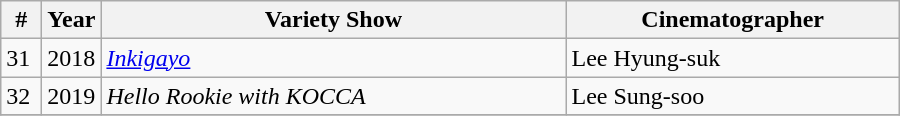<table class="wikitable" style="width:600px">
<tr>
<th width=20>#</th>
<th width=30>Year</th>
<th>Variety Show</th>
<th>Cinematographer</th>
</tr>
<tr>
<td>31</td>
<td>2018</td>
<td><em><a href='#'>Inkigayo</a></em></td>
<td>Lee Hyung-suk</td>
</tr>
<tr>
<td>32</td>
<td>2019</td>
<td><em>Hello Rookie with KOCCA</em></td>
<td>Lee Sung-soo</td>
</tr>
<tr>
</tr>
</table>
